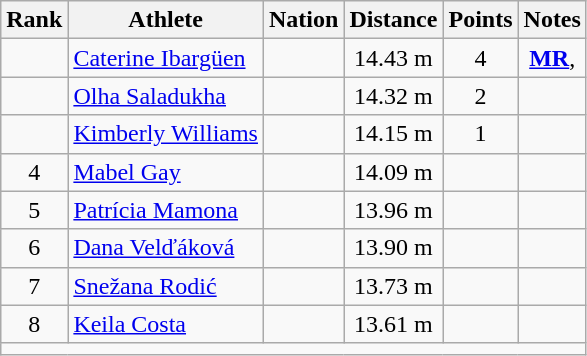<table class="wikitable mw-datatable sortable" style="text-align:center;">
<tr>
<th>Rank</th>
<th>Athlete</th>
<th>Nation</th>
<th>Distance</th>
<th>Points</th>
<th>Notes</th>
</tr>
<tr>
<td></td>
<td align=left><a href='#'>Caterine Ibargüen</a></td>
<td align=left></td>
<td>14.43 m </td>
<td>4</td>
<td><strong><a href='#'>MR</a></strong>, </td>
</tr>
<tr>
<td></td>
<td align=left><a href='#'>Olha Saladukha</a></td>
<td align=left></td>
<td>14.32 m </td>
<td>2</td>
<td></td>
</tr>
<tr>
<td></td>
<td align=left><a href='#'>Kimberly Williams</a></td>
<td align=left></td>
<td>14.15 m </td>
<td>1</td>
<td></td>
</tr>
<tr>
<td>4</td>
<td align=left><a href='#'>Mabel Gay</a></td>
<td align=left></td>
<td>14.09 m </td>
<td></td>
<td></td>
</tr>
<tr>
<td>5</td>
<td align=left><a href='#'>Patrícia Mamona</a></td>
<td align=left></td>
<td>13.96 m </td>
<td></td>
<td></td>
</tr>
<tr>
<td>6</td>
<td align=left><a href='#'>Dana Velďáková</a></td>
<td align=left></td>
<td>13.90 m </td>
<td></td>
<td></td>
</tr>
<tr>
<td>7</td>
<td align=left><a href='#'>Snežana Rodić</a></td>
<td align=left></td>
<td>13.73 m </td>
<td></td>
<td></td>
</tr>
<tr>
<td>8</td>
<td align=left><a href='#'>Keila Costa</a></td>
<td align=left></td>
<td>13.61 m </td>
<td></td>
<td></td>
</tr>
<tr class="sortbottom">
<td colspan=6></td>
</tr>
</table>
